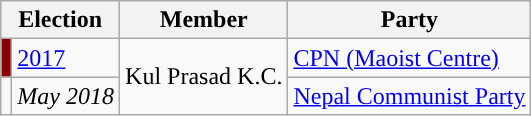<table class="wikitable">
<tr>
<th colspan="2">Election</th>
<th>Member</th>
<th>Party</th>
</tr>
<tr>
<td style="background-color:darkred"></td>
<td><a href='#'>2017</a></td>
<td rowspan="2">Kul Prasad K.C.</td>
<td><a href='#'>CPN (Maoist Centre)</a></td>
</tr>
<tr>
<td style="background-color:"></td>
<td><em>May 2018</em></td>
<td><a href='#'>Nepal Communist Party</a></td>
</tr>
</table>
